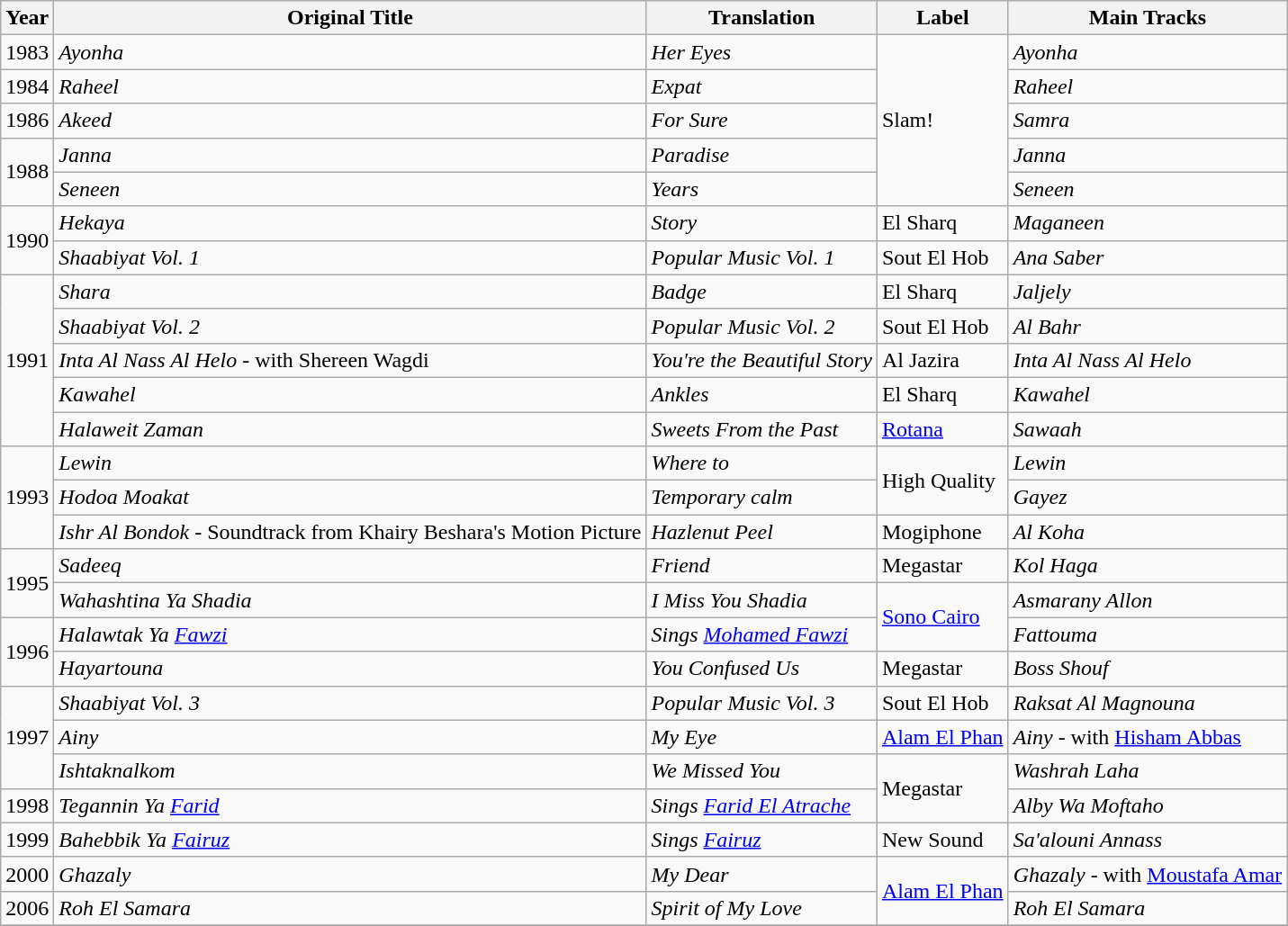<table class="wikitable sortable" border="2">
<tr>
<th scope="col">Year</th>
<th scope="col">Original Title</th>
<th scope="col">Translation</th>
<th scope="col">Label</th>
<th scope="col">Main Tracks</th>
</tr>
<tr>
<td>1983</td>
<td><em>Ayonha</em></td>
<td><em>Her Eyes</em></td>
<td rowspan="5">Slam!</td>
<td><em>Ayonha</em></td>
</tr>
<tr>
<td>1984</td>
<td><em>Raheel</em></td>
<td><em>Expat</em></td>
<td><em>Raheel</em></td>
</tr>
<tr>
<td>1986</td>
<td><em>Akeed</em></td>
<td><em>For Sure</em></td>
<td><em>Samra</em></td>
</tr>
<tr>
<td rowspan="2">1988</td>
<td><em>Janna</em></td>
<td><em>Paradise</em></td>
<td><em>Janna</em></td>
</tr>
<tr>
<td><em>Seneen</em></td>
<td><em>Years</em></td>
<td><em>Seneen</em></td>
</tr>
<tr>
<td rowspan="2">1990</td>
<td><em>Hekaya</em></td>
<td><em>Story</em></td>
<td>El Sharq</td>
<td><em>Maganeen</em></td>
</tr>
<tr>
<td><em>Shaabiyat Vol. 1</em></td>
<td><em>Popular Music Vol. 1</em></td>
<td>Sout El Hob</td>
<td><em>Ana Saber</em></td>
</tr>
<tr>
<td rowspan="5">1991</td>
<td><em>Shara</em></td>
<td><em>Badge</em></td>
<td>El Sharq</td>
<td><em>Jaljely</em></td>
</tr>
<tr>
<td><em>Shaabiyat Vol. 2</em></td>
<td><em>Popular Music Vol. 2</em></td>
<td>Sout El Hob</td>
<td><em>Al Bahr</em></td>
</tr>
<tr>
<td><em>Inta Al Nass Al Helo</em> - with Shereen Wagdi</td>
<td><em>You're the Beautiful Story</em></td>
<td>Al Jazira</td>
<td><em>Inta Al Nass Al Helo</em></td>
</tr>
<tr>
<td><em>Kawahel</em></td>
<td><em>Ankles</em></td>
<td>El Sharq</td>
<td><em>Kawahel</em></td>
</tr>
<tr>
<td><em>Halaweit Zaman</em></td>
<td><em>Sweets From the Past</em></td>
<td><a href='#'>Rotana</a></td>
<td><em>Sawaah</em></td>
</tr>
<tr>
<td rowspan="3">1993</td>
<td><em>Lewin</em></td>
<td><em>Where to</em></td>
<td rowspan="2">High Quality</td>
<td><em>Lewin</em></td>
</tr>
<tr>
<td><em>Hodoa Moakat</em></td>
<td><em>Temporary calm</em></td>
<td><em>Gayez</em></td>
</tr>
<tr>
<td><em>Ishr Al Bondok</em> - Soundtrack from Khairy Beshara's Motion Picture</td>
<td><em>Hazlenut Peel</em></td>
<td>Mogiphone</td>
<td><em>Al Koha</em></td>
</tr>
<tr>
<td rowspan="2">1995</td>
<td><em>Sadeeq</em></td>
<td><em>Friend</em></td>
<td>Megastar</td>
<td><em>Kol Haga</em></td>
</tr>
<tr>
<td><em>Wahashtina Ya Shadia</em></td>
<td><em>I Miss You Shadia</em></td>
<td rowspan="2"><a href='#'>Sono Cairo</a></td>
<td><em>Asmarany Allon</em></td>
</tr>
<tr>
<td rowspan="2">1996</td>
<td><em>Halawtak Ya <a href='#'>Fawzi</a></em></td>
<td><em>Sings <a href='#'>Mohamed Fawzi</a></em></td>
<td><em>Fattouma</em></td>
</tr>
<tr>
<td><em>Hayartouna</em></td>
<td><em>You Confused Us</em></td>
<td>Megastar</td>
<td><em>Boss Shouf</em></td>
</tr>
<tr>
<td rowspan="3">1997</td>
<td><em>Shaabiyat Vol. 3</em></td>
<td><em>Popular Music Vol. 3</em></td>
<td>Sout El Hob</td>
<td><em>Raksat Al Magnouna</em></td>
</tr>
<tr>
<td><em>Ainy</em></td>
<td><em>My Eye</em></td>
<td><a href='#'>Alam El Phan</a></td>
<td><em>Ainy</em> - with <a href='#'>Hisham Abbas</a></td>
</tr>
<tr>
<td><em>Ishtaknalkom</em></td>
<td><em>We Missed You</em></td>
<td rowspan="2">Megastar</td>
<td><em>Washrah Laha</em></td>
</tr>
<tr>
<td>1998</td>
<td><em>Tegannin Ya <a href='#'>Farid</a></em></td>
<td><em>Sings <a href='#'>Farid El Atrache</a></em></td>
<td><em>Alby Wa Moftaho</em></td>
</tr>
<tr>
<td>1999</td>
<td><em>Bahebbik Ya <a href='#'>Fairuz</a></em></td>
<td><em>Sings <a href='#'>Fairuz</a></em></td>
<td>New Sound</td>
<td><em>Sa'alouni Annass</em></td>
</tr>
<tr>
<td>2000</td>
<td><em>Ghazaly</em></td>
<td><em>My Dear</em></td>
<td rowspan="2"><a href='#'>Alam El Phan</a></td>
<td><em>Ghazaly</em> - with <a href='#'>Moustafa Amar</a></td>
</tr>
<tr>
<td>2006</td>
<td><em>Roh El Samara</em></td>
<td><em>Spirit of My Love</em></td>
<td><em>Roh El Samara</em></td>
</tr>
<tr>
</tr>
</table>
